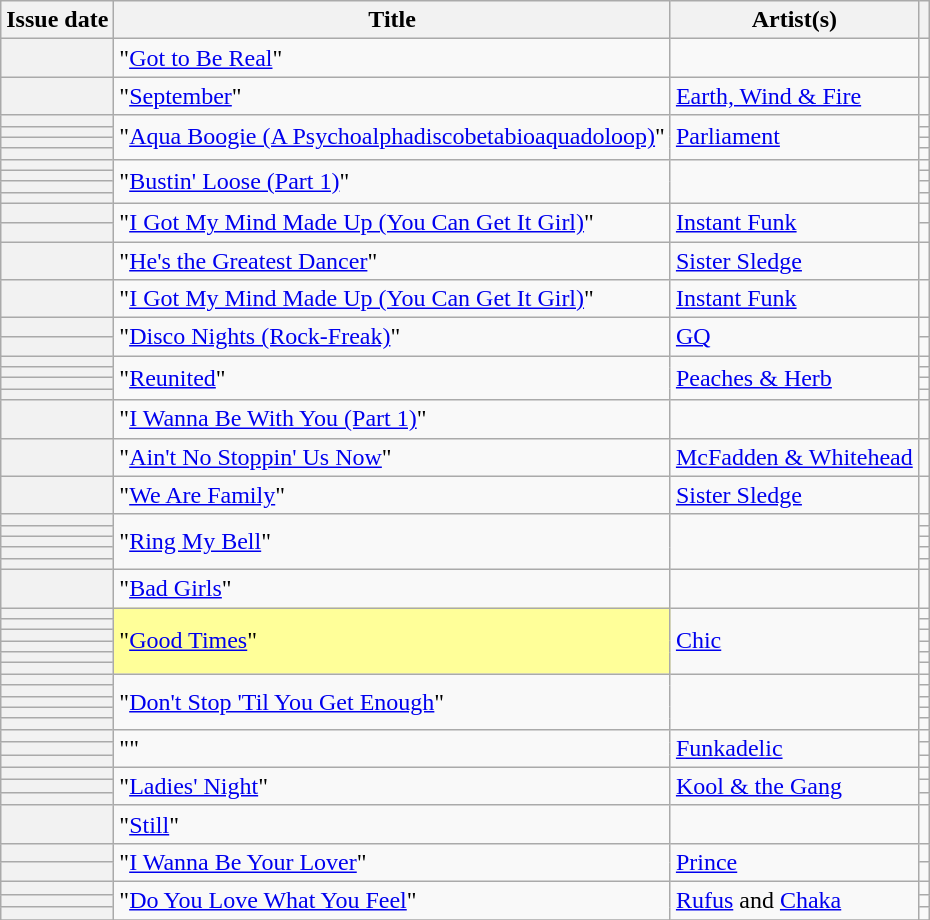<table class="wikitable sortable plainrowheaders">
<tr>
<th scope="col">Issue date</th>
<th scope="col">Title</th>
<th scope="col">Artist(s)</th>
<th scope="col" class="unsortable"></th>
</tr>
<tr>
<th scope=row></th>
<td>"<a href='#'>Got to Be Real</a>"</td>
<td></td>
<td align=center></td>
</tr>
<tr>
<th scope=row></th>
<td>"<a href='#'>September</a>"</td>
<td><a href='#'>Earth, Wind & Fire</a></td>
<td align=center></td>
</tr>
<tr>
<th scope=row></th>
<td rowspan="4">"<a href='#'>Aqua Boogie (A Psychoalphadiscobetabioaquadoloop)</a>"</td>
<td rowspan="4"><a href='#'>Parliament</a></td>
<td align=center></td>
</tr>
<tr>
<th scope=row></th>
<td align=center></td>
</tr>
<tr>
<th scope=row></th>
<td align=center></td>
</tr>
<tr>
<th scope=row></th>
<td align=center></td>
</tr>
<tr>
<th scope=row></th>
<td rowspan="4">"<a href='#'>Bustin' Loose (Part 1)</a>"</td>
<td rowspan="4"></td>
<td align=center></td>
</tr>
<tr>
<th scope=row></th>
<td align=center></td>
</tr>
<tr>
<th scope=row></th>
<td align=center></td>
</tr>
<tr>
<th scope=row></th>
<td align=center></td>
</tr>
<tr>
<th scope=row></th>
<td rowspan="2">"<a href='#'>I Got My Mind Made Up (You Can Get It Girl)</a>"</td>
<td rowspan="2"><a href='#'>Instant Funk</a></td>
<td align=center></td>
</tr>
<tr>
<th scope=row></th>
<td align=center></td>
</tr>
<tr>
<th scope=row></th>
<td>"<a href='#'>He's the Greatest Dancer</a>"</td>
<td><a href='#'>Sister Sledge</a></td>
<td align=center></td>
</tr>
<tr>
<th scope=row></th>
<td>"<a href='#'>I Got My Mind Made Up (You Can Get It Girl)</a>"</td>
<td><a href='#'>Instant Funk</a></td>
<td align=center></td>
</tr>
<tr>
<th scope=row></th>
<td rowspan="2">"<a href='#'>Disco Nights (Rock-Freak)</a>"</td>
<td rowspan="2"><a href='#'>GQ</a></td>
<td align=center></td>
</tr>
<tr>
<th scope=row></th>
<td align=center></td>
</tr>
<tr>
<th scope=row></th>
<td rowspan="4">"<a href='#'>Reunited</a>"</td>
<td rowspan="4"><a href='#'>Peaches & Herb</a></td>
<td align=center></td>
</tr>
<tr>
<th scope=row></th>
<td align=center></td>
</tr>
<tr>
<th scope=row></th>
<td align=center></td>
</tr>
<tr>
<th scope=row></th>
<td align=center></td>
</tr>
<tr>
<th scope=row></th>
<td>"<a href='#'>I Wanna Be With You (Part 1)</a>"</td>
<td></td>
<td align=center></td>
</tr>
<tr>
<th scope=row></th>
<td>"<a href='#'>Ain't No Stoppin' Us Now</a>"</td>
<td><a href='#'>McFadden & Whitehead</a></td>
<td align=center></td>
</tr>
<tr>
<th scope=row></th>
<td>"<a href='#'>We Are Family</a>"</td>
<td><a href='#'>Sister Sledge</a></td>
<td align=center></td>
</tr>
<tr>
<th scope=row></th>
<td rowspan="5">"<a href='#'>Ring My Bell</a>"</td>
<td rowspan="5"></td>
<td align=center></td>
</tr>
<tr>
<th scope=row></th>
<td align=center></td>
</tr>
<tr>
<th scope=row></th>
<td align=center></td>
</tr>
<tr>
<th scope=row></th>
<td align=center></td>
</tr>
<tr>
<th scope=row></th>
<td align=center></td>
</tr>
<tr>
<th scope=row></th>
<td>"<a href='#'>Bad Girls</a>"</td>
<td></td>
<td align=center></td>
</tr>
<tr>
<th scope=row></th>
<td bgcolor=#FFFF99 rowspan="6">"<a href='#'>Good Times</a>" </td>
<td rowspan="6"><a href='#'>Chic</a></td>
<td align=center></td>
</tr>
<tr>
<th scope=row></th>
<td align=center></td>
</tr>
<tr>
<th scope=row></th>
<td align=center></td>
</tr>
<tr>
<th scope=row></th>
<td align=center></td>
</tr>
<tr>
<th scope=row></th>
<td align=center></td>
</tr>
<tr>
<th scope=row></th>
<td align=center></td>
</tr>
<tr>
<th scope=row></th>
<td rowspan="5">"<a href='#'>Don't Stop 'Til You Get Enough</a>"</td>
<td rowspan="5"></td>
<td align=center></td>
</tr>
<tr>
<th scope=row></th>
<td align=center></td>
</tr>
<tr>
<th scope=row></th>
<td align=center></td>
</tr>
<tr>
<th scope=row></th>
<td align=center></td>
</tr>
<tr>
<th scope=row></th>
<td align=center></td>
</tr>
<tr>
<th scope=row></th>
<td rowspan="3">""</td>
<td rowspan="3"><a href='#'>Funkadelic</a></td>
<td align=center></td>
</tr>
<tr>
<th scope=row></th>
<td align=center></td>
</tr>
<tr>
<th scope=row></th>
<td align=center></td>
</tr>
<tr>
<th scope=row></th>
<td rowspan="3">"<a href='#'>Ladies' Night</a>"</td>
<td rowspan="3"><a href='#'>Kool & the Gang</a></td>
<td align=center></td>
</tr>
<tr>
<th scope=row></th>
<td align=center></td>
</tr>
<tr>
<th scope=row></th>
<td align=center></td>
</tr>
<tr>
<th scope=row></th>
<td>"<a href='#'>Still</a>"</td>
<td></td>
<td align=center></td>
</tr>
<tr>
<th scope=row></th>
<td rowspan="2">"<a href='#'>I Wanna Be Your Lover</a>"</td>
<td rowspan="2"><a href='#'>Prince</a></td>
<td align=center></td>
</tr>
<tr>
<th scope=row></th>
<td align=center></td>
</tr>
<tr>
<th scope=row></th>
<td rowspan="3">"<a href='#'>Do You Love What You Feel</a>"</td>
<td rowspan="3"><a href='#'>Rufus</a> and <a href='#'>Chaka</a></td>
<td align=center></td>
</tr>
<tr>
<th scope=row></th>
<td align=center></td>
</tr>
<tr>
<th scope=row></th>
<td align=center></td>
</tr>
<tr>
</tr>
</table>
